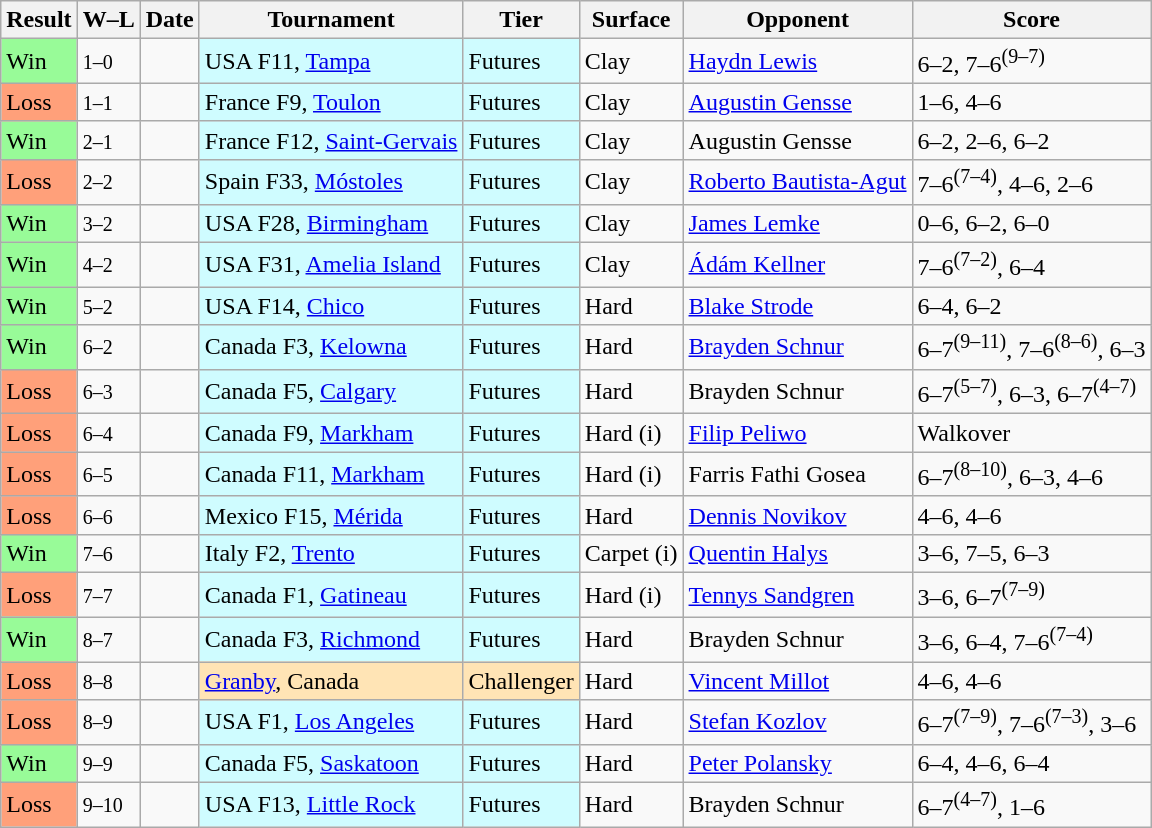<table class="sortable wikitable">
<tr>
<th>Result</th>
<th class="unsortable">W–L</th>
<th>Date</th>
<th>Tournament</th>
<th>Tier</th>
<th>Surface</th>
<th>Opponent</th>
<th class="unsortable">Score</th>
</tr>
<tr>
<td style="background:#98fb98;">Win</td>
<td><small>1–0</small></td>
<td></td>
<td style="background:#cffcff;">USA F11, <a href='#'>Tampa</a></td>
<td style="background:#cffcff;">Futures</td>
<td>Clay</td>
<td> <a href='#'>Haydn Lewis</a></td>
<td>6–2, 7–6<sup>(9–7)</sup></td>
</tr>
<tr>
<td style="background:#ffa07a;">Loss</td>
<td><small>1–1</small></td>
<td></td>
<td style="background:#cffcff;">France F9, <a href='#'>Toulon</a></td>
<td style="background:#cffcff;">Futures</td>
<td>Clay</td>
<td> <a href='#'>Augustin Gensse</a></td>
<td>1–6, 4–6</td>
</tr>
<tr>
<td style="background:#98fb98;">Win</td>
<td><small>2–1</small></td>
<td></td>
<td style="background:#cffcff;">France F12, <a href='#'>Saint-Gervais</a></td>
<td style="background:#cffcff;">Futures</td>
<td>Clay</td>
<td> Augustin Gensse</td>
<td>6–2, 2–6, 6–2</td>
</tr>
<tr>
<td style="background:#ffa07a;">Loss</td>
<td><small>2–2</small></td>
<td></td>
<td style="background:#cffcff;">Spain F33, <a href='#'>Móstoles</a></td>
<td style="background:#cffcff;">Futures</td>
<td>Clay</td>
<td> <a href='#'>Roberto Bautista-Agut</a></td>
<td>7–6<sup>(7–4)</sup>, 4–6, 2–6</td>
</tr>
<tr>
<td style="background:#98fb98;">Win</td>
<td><small>3–2</small></td>
<td></td>
<td style="background:#cffcff;">USA F28, <a href='#'>Birmingham</a></td>
<td style="background:#cffcff;">Futures</td>
<td>Clay</td>
<td> <a href='#'>James Lemke</a></td>
<td>0–6, 6–2, 6–0</td>
</tr>
<tr>
<td style="background:#98fb98;">Win</td>
<td><small>4–2</small></td>
<td></td>
<td style="background:#cffcff;">USA F31, <a href='#'>Amelia Island</a></td>
<td style="background:#cffcff;">Futures</td>
<td>Clay</td>
<td> <a href='#'>Ádám Kellner</a></td>
<td>7–6<sup>(7–2)</sup>, 6–4</td>
</tr>
<tr>
<td style="background:#98fb98;">Win</td>
<td><small>5–2</small></td>
<td></td>
<td style="background:#cffcff;">USA F14, <a href='#'>Chico</a></td>
<td style="background:#cffcff;">Futures</td>
<td>Hard</td>
<td> <a href='#'>Blake Strode</a></td>
<td>6–4, 6–2</td>
</tr>
<tr>
<td style="background:#98fb98;">Win</td>
<td><small>6–2</small></td>
<td></td>
<td style="background:#cffcff;">Canada F3, <a href='#'>Kelowna</a></td>
<td style="background:#cffcff;">Futures</td>
<td>Hard</td>
<td> <a href='#'>Brayden Schnur</a></td>
<td>6–7<sup>(9–11)</sup>, 7–6<sup>(8–6)</sup>, 6–3</td>
</tr>
<tr>
<td style="background:#ffa07a;">Loss</td>
<td><small>6–3</small></td>
<td></td>
<td style="background:#cffcff;">Canada F5, <a href='#'>Calgary</a></td>
<td style="background:#cffcff;">Futures</td>
<td>Hard</td>
<td> Brayden Schnur</td>
<td>6–7<sup>(5–7)</sup>, 6–3, 6–7<sup>(4–7)</sup></td>
</tr>
<tr>
<td style="background:#ffa07a;">Loss</td>
<td><small>6–4</small></td>
<td></td>
<td style="background:#cffcff;">Canada F9, <a href='#'>Markham</a></td>
<td style="background:#cffcff;">Futures</td>
<td>Hard (i)</td>
<td> <a href='#'>Filip Peliwo</a></td>
<td>Walkover</td>
</tr>
<tr>
<td style="background:#ffa07a;">Loss</td>
<td><small>6–5</small></td>
<td></td>
<td style="background:#cffcff;">Canada F11, <a href='#'>Markham</a></td>
<td style="background:#cffcff;">Futures</td>
<td>Hard (i)</td>
<td> Farris Fathi Gosea</td>
<td>6–7<sup>(8–10)</sup>, 6–3, 4–6</td>
</tr>
<tr>
<td style="background:#ffa07a;">Loss</td>
<td><small>6–6</small></td>
<td></td>
<td style="background:#cffcff;">Mexico F15, <a href='#'>Mérida</a></td>
<td style="background:#cffcff;">Futures</td>
<td>Hard</td>
<td> <a href='#'>Dennis Novikov</a></td>
<td>4–6, 4–6</td>
</tr>
<tr>
<td style="background:#98fb98;">Win</td>
<td><small>7–6</small></td>
<td></td>
<td style="background:#cffcff;">Italy F2, <a href='#'>Trento</a></td>
<td style="background:#cffcff;">Futures</td>
<td>Carpet (i)</td>
<td> <a href='#'>Quentin Halys</a></td>
<td>3–6, 7–5, 6–3</td>
</tr>
<tr>
<td style="background:#ffa07a;">Loss</td>
<td><small>7–7</small></td>
<td></td>
<td style="background:#cffcff;">Canada F1, <a href='#'>Gatineau</a></td>
<td style="background:#cffcff;">Futures</td>
<td>Hard (i)</td>
<td> <a href='#'>Tennys Sandgren</a></td>
<td>3–6, 6–7<sup>(7–9)</sup></td>
</tr>
<tr>
<td style="background:#98fb98;">Win</td>
<td><small>8–7</small></td>
<td></td>
<td style="background:#cffcff;">Canada F3, <a href='#'>Richmond</a></td>
<td style="background:#cffcff;">Futures</td>
<td>Hard</td>
<td> Brayden Schnur</td>
<td>3–6, 6–4, 7–6<sup>(7–4)</sup></td>
</tr>
<tr>
<td style="background:#ffa07a;">Loss</td>
<td><small>8–8</small></td>
<td><a href='#'></a></td>
<td style="background:moccasin;"><a href='#'>Granby</a>, Canada</td>
<td style="background:moccasin;">Challenger</td>
<td>Hard</td>
<td> <a href='#'>Vincent Millot</a></td>
<td>4–6, 4–6</td>
</tr>
<tr>
<td style="background:#ffa07a;">Loss</td>
<td><small>8–9</small></td>
<td></td>
<td style="background:#cffcff;">USA F1, <a href='#'>Los Angeles</a></td>
<td style="background:#cffcff;">Futures</td>
<td>Hard</td>
<td> <a href='#'>Stefan Kozlov</a></td>
<td>6–7<sup>(7–9)</sup>, 7–6<sup>(7–3)</sup>, 3–6</td>
</tr>
<tr>
<td style="background:#98fb98;">Win</td>
<td><small>9–9</small></td>
<td></td>
<td style="background:#cffcff;">Canada F5, <a href='#'>Saskatoon</a></td>
<td style="background:#cffcff;">Futures</td>
<td>Hard</td>
<td> <a href='#'>Peter Polansky</a></td>
<td>6–4, 4–6, 6–4</td>
</tr>
<tr>
<td style="background:#ffa07a;">Loss</td>
<td><small>9–10</small></td>
<td></td>
<td style="background:#cffcff;">USA F13, <a href='#'>Little Rock</a></td>
<td style="background:#cffcff;">Futures</td>
<td>Hard</td>
<td> Brayden Schnur</td>
<td>6–7<sup>(4–7)</sup>, 1–6</td>
</tr>
</table>
